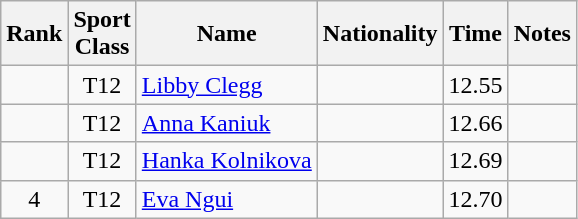<table class="wikitable sortable" style="text-align:center">
<tr>
<th>Rank</th>
<th>Sport<br>Class</th>
<th>Name</th>
<th>Nationality</th>
<th>Time</th>
<th>Notes</th>
</tr>
<tr>
<td></td>
<td>T12</td>
<td align=left><a href='#'>Libby Clegg</a></td>
<td align=left></td>
<td>12.55</td>
<td></td>
</tr>
<tr>
<td></td>
<td>T12</td>
<td align=left><a href='#'>Anna Kaniuk</a></td>
<td align=left></td>
<td>12.66</td>
<td></td>
</tr>
<tr>
<td></td>
<td>T12</td>
<td align=left><a href='#'>Hanka Kolnikova</a></td>
<td align=left></td>
<td>12.69</td>
<td></td>
</tr>
<tr>
<td>4</td>
<td>T12</td>
<td align=left><a href='#'>Eva Ngui</a></td>
<td align=left></td>
<td>12.70</td>
<td></td>
</tr>
</table>
